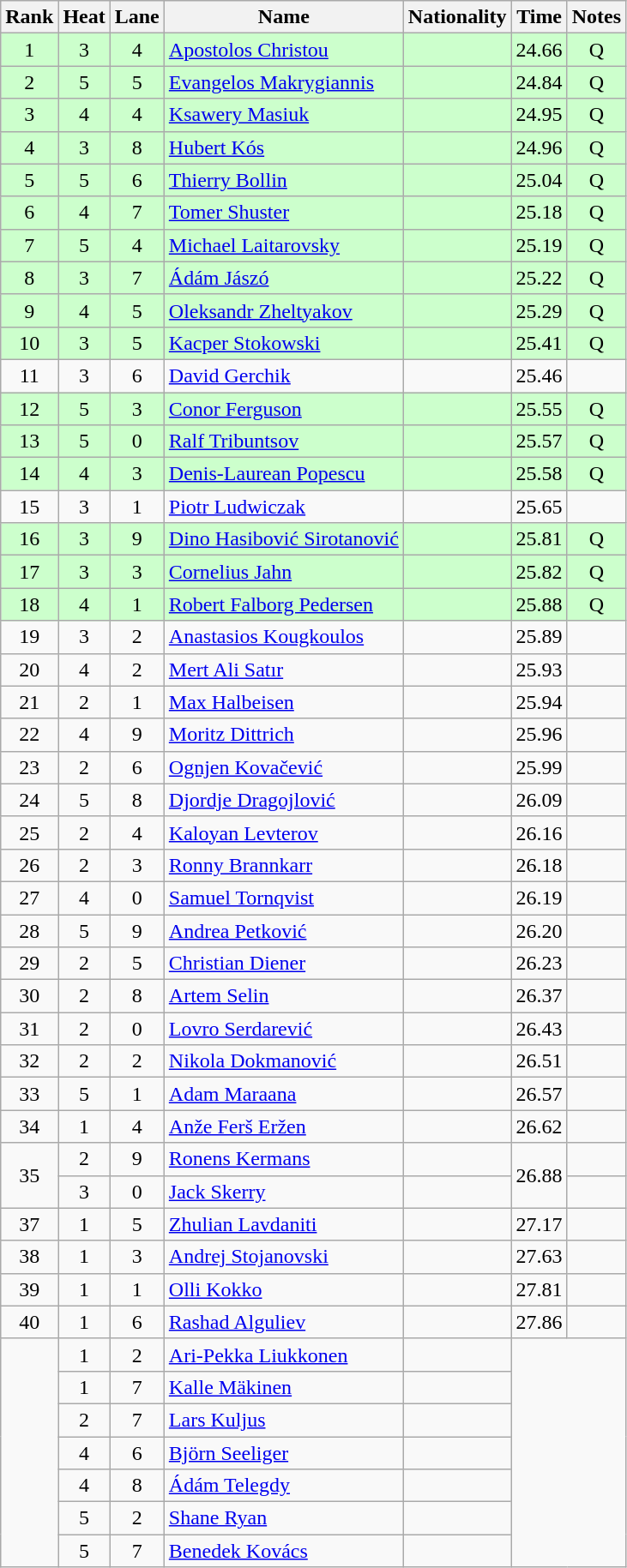<table class="wikitable sortable" style="text-align:center">
<tr>
<th>Rank</th>
<th>Heat</th>
<th>Lane</th>
<th>Name</th>
<th>Nationality</th>
<th>Time</th>
<th>Notes</th>
</tr>
<tr bgcolor=ccffcc>
<td>1</td>
<td>3</td>
<td>4</td>
<td align=left><a href='#'>Apostolos Christou</a></td>
<td align=left></td>
<td>24.66</td>
<td>Q</td>
</tr>
<tr bgcolor=ccffcc>
<td>2</td>
<td>5</td>
<td>5</td>
<td align=left><a href='#'>Evangelos Makrygiannis</a></td>
<td align=left></td>
<td>24.84</td>
<td>Q</td>
</tr>
<tr bgcolor=ccffcc>
<td>3</td>
<td>4</td>
<td>4</td>
<td align=left><a href='#'>Ksawery Masiuk</a></td>
<td align=left></td>
<td>24.95</td>
<td>Q</td>
</tr>
<tr bgcolor=ccffcc>
<td>4</td>
<td>3</td>
<td>8</td>
<td align=left><a href='#'>Hubert Kós</a></td>
<td align=left></td>
<td>24.96</td>
<td>Q</td>
</tr>
<tr bgcolor=ccffcc>
<td>5</td>
<td>5</td>
<td>6</td>
<td align=left><a href='#'>Thierry Bollin</a></td>
<td align=left></td>
<td>25.04</td>
<td>Q</td>
</tr>
<tr bgcolor=ccffcc>
<td>6</td>
<td>4</td>
<td>7</td>
<td align=left><a href='#'>Tomer Shuster</a></td>
<td align=left></td>
<td>25.18</td>
<td>Q</td>
</tr>
<tr bgcolor=ccffcc>
<td>7</td>
<td>5</td>
<td>4</td>
<td align=left><a href='#'>Michael Laitarovsky</a></td>
<td align=left></td>
<td>25.19</td>
<td>Q</td>
</tr>
<tr bgcolor=ccffcc>
<td>8</td>
<td>3</td>
<td>7</td>
<td align=left><a href='#'>Ádám Jászó</a></td>
<td align=left></td>
<td>25.22</td>
<td>Q</td>
</tr>
<tr bgcolor=ccffcc>
<td>9</td>
<td>4</td>
<td>5</td>
<td align=left><a href='#'>Oleksandr Zheltyakov</a></td>
<td align=left></td>
<td>25.29</td>
<td>Q</td>
</tr>
<tr bgcolor=ccffcc>
<td>10</td>
<td>3</td>
<td>5</td>
<td align=left><a href='#'>Kacper Stokowski</a></td>
<td align=left></td>
<td>25.41</td>
<td>Q</td>
</tr>
<tr>
<td>11</td>
<td>3</td>
<td>6</td>
<td align=left><a href='#'>David Gerchik</a></td>
<td align=left></td>
<td>25.46</td>
<td></td>
</tr>
<tr bgcolor=ccffcc>
<td>12</td>
<td>5</td>
<td>3</td>
<td align=left><a href='#'>Conor Ferguson</a></td>
<td align=left></td>
<td>25.55</td>
<td>Q</td>
</tr>
<tr bgcolor=ccffcc>
<td>13</td>
<td>5</td>
<td>0</td>
<td align=left><a href='#'>Ralf Tribuntsov</a></td>
<td align=left></td>
<td>25.57</td>
<td>Q</td>
</tr>
<tr bgcolor=ccffcc>
<td>14</td>
<td>4</td>
<td>3</td>
<td align=left><a href='#'>Denis-Laurean Popescu</a></td>
<td align=left></td>
<td>25.58</td>
<td>Q</td>
</tr>
<tr>
<td>15</td>
<td>3</td>
<td>1</td>
<td align=left><a href='#'>Piotr Ludwiczak</a></td>
<td align=left></td>
<td>25.65</td>
<td></td>
</tr>
<tr bgcolor=ccffcc>
<td>16</td>
<td>3</td>
<td>9</td>
<td align=left><a href='#'>Dino Hasibović Sirotanović</a></td>
<td align=left></td>
<td>25.81</td>
<td>Q</td>
</tr>
<tr bgcolor=ccffcc>
<td>17</td>
<td>3</td>
<td>3</td>
<td align=left><a href='#'>Cornelius Jahn</a></td>
<td align=left></td>
<td>25.82</td>
<td>Q</td>
</tr>
<tr bgcolor=ccffcc>
<td>18</td>
<td>4</td>
<td>1</td>
<td align=left><a href='#'>Robert Falborg Pedersen</a></td>
<td align=left></td>
<td>25.88</td>
<td>Q</td>
</tr>
<tr>
<td>19</td>
<td>3</td>
<td>2</td>
<td align=left><a href='#'>Anastasios Kougkoulos</a></td>
<td align=left></td>
<td>25.89</td>
<td></td>
</tr>
<tr>
<td>20</td>
<td>4</td>
<td>2</td>
<td align=left><a href='#'>Mert Ali Satır</a></td>
<td align=left></td>
<td>25.93</td>
<td></td>
</tr>
<tr>
<td>21</td>
<td>2</td>
<td>1</td>
<td align=left><a href='#'>Max Halbeisen</a></td>
<td align=left></td>
<td>25.94</td>
<td></td>
</tr>
<tr>
<td>22</td>
<td>4</td>
<td>9</td>
<td align=left><a href='#'>Moritz Dittrich</a></td>
<td align=left></td>
<td>25.96</td>
<td></td>
</tr>
<tr>
<td>23</td>
<td>2</td>
<td>6</td>
<td align=left><a href='#'>Ognjen Kovačević</a></td>
<td align=left></td>
<td>25.99</td>
<td></td>
</tr>
<tr>
<td>24</td>
<td>5</td>
<td>8</td>
<td align=left><a href='#'>Djordje Dragojlović</a></td>
<td align=left></td>
<td>26.09</td>
<td></td>
</tr>
<tr>
<td>25</td>
<td>2</td>
<td>4</td>
<td align=left><a href='#'>Kaloyan Levterov</a></td>
<td align=left></td>
<td>26.16</td>
<td></td>
</tr>
<tr>
<td>26</td>
<td>2</td>
<td>3</td>
<td align=left><a href='#'>Ronny Brannkarr</a></td>
<td align=left></td>
<td>26.18</td>
<td></td>
</tr>
<tr>
<td>27</td>
<td>4</td>
<td>0</td>
<td align=left><a href='#'>Samuel Tornqvist</a></td>
<td align=left></td>
<td>26.19</td>
<td></td>
</tr>
<tr>
<td>28</td>
<td>5</td>
<td>9</td>
<td align=left><a href='#'>Andrea Petković</a></td>
<td align=left></td>
<td>26.20</td>
<td></td>
</tr>
<tr>
<td>29</td>
<td>2</td>
<td>5</td>
<td align=left><a href='#'>Christian Diener</a></td>
<td align=left></td>
<td>26.23</td>
<td></td>
</tr>
<tr>
<td>30</td>
<td>2</td>
<td>8</td>
<td align=left><a href='#'>Artem Selin</a></td>
<td align=left></td>
<td>26.37</td>
<td></td>
</tr>
<tr>
<td>31</td>
<td>2</td>
<td>0</td>
<td align=left><a href='#'>Lovro Serdarević</a></td>
<td align=left></td>
<td>26.43</td>
<td></td>
</tr>
<tr>
<td>32</td>
<td>2</td>
<td>2</td>
<td align=left><a href='#'>Nikola Dokmanović</a></td>
<td align=left></td>
<td>26.51</td>
<td></td>
</tr>
<tr>
<td>33</td>
<td>5</td>
<td>1</td>
<td align=left><a href='#'>Adam Maraana</a></td>
<td align=left></td>
<td>26.57</td>
<td></td>
</tr>
<tr>
<td>34</td>
<td>1</td>
<td>4</td>
<td align=left><a href='#'>Anže Ferš Eržen</a></td>
<td align=left></td>
<td>26.62</td>
<td></td>
</tr>
<tr>
<td rowspan=2>35</td>
<td>2</td>
<td>9</td>
<td align=left><a href='#'>Ronens Kermans</a></td>
<td align=left></td>
<td rowspan=2>26.88</td>
<td></td>
</tr>
<tr>
<td>3</td>
<td>0</td>
<td align=left><a href='#'>Jack Skerry</a></td>
<td align=left></td>
<td></td>
</tr>
<tr>
<td>37</td>
<td>1</td>
<td>5</td>
<td align=left><a href='#'>Zhulian Lavdaniti</a></td>
<td align=left></td>
<td>27.17</td>
<td></td>
</tr>
<tr>
<td>38</td>
<td>1</td>
<td>3</td>
<td align=left><a href='#'>Andrej Stojanovski</a></td>
<td align=left></td>
<td>27.63</td>
<td></td>
</tr>
<tr>
<td>39</td>
<td>1</td>
<td>1</td>
<td align=left><a href='#'>Olli Kokko</a></td>
<td align=left></td>
<td>27.81</td>
<td></td>
</tr>
<tr>
<td>40</td>
<td>1</td>
<td>6</td>
<td align=left><a href='#'>Rashad Alguliev</a></td>
<td align=left></td>
<td>27.86</td>
<td></td>
</tr>
<tr>
<td rowspan=7></td>
<td>1</td>
<td>2</td>
<td align=left><a href='#'>Ari-Pekka Liukkonen</a></td>
<td align=left></td>
<td colspan=2 rowspan=7></td>
</tr>
<tr>
<td>1</td>
<td>7</td>
<td align=left><a href='#'>Kalle Mäkinen</a></td>
<td align=left></td>
</tr>
<tr>
<td>2</td>
<td>7</td>
<td align=left><a href='#'>Lars Kuljus</a></td>
<td align=left></td>
</tr>
<tr>
<td>4</td>
<td>6</td>
<td align=left><a href='#'>Björn Seeliger</a></td>
<td align=left></td>
</tr>
<tr>
<td>4</td>
<td>8</td>
<td align=left><a href='#'>Ádám Telegdy</a></td>
<td align=left></td>
</tr>
<tr>
<td>5</td>
<td>2</td>
<td align=left><a href='#'>Shane Ryan</a></td>
<td align=left></td>
</tr>
<tr>
<td>5</td>
<td>7</td>
<td align=left><a href='#'>Benedek Kovács</a></td>
<td align=left></td>
</tr>
</table>
